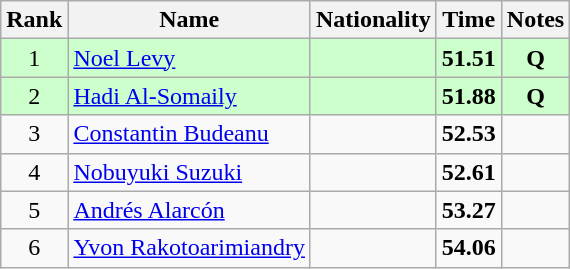<table class="wikitable sortable" style="text-align:center">
<tr>
<th>Rank</th>
<th>Name</th>
<th>Nationality</th>
<th>Time</th>
<th>Notes</th>
</tr>
<tr bgcolor=ccffcc>
<td>1</td>
<td align=left><a href='#'>Noel Levy</a></td>
<td align=left></td>
<td><strong>51.51</strong></td>
<td><strong>Q</strong></td>
</tr>
<tr bgcolor=ccffcc>
<td>2</td>
<td align=left><a href='#'>Hadi Al-Somaily</a></td>
<td align=left></td>
<td><strong>51.88</strong></td>
<td><strong>Q</strong></td>
</tr>
<tr>
<td>3</td>
<td align=left><a href='#'>Constantin Budeanu</a></td>
<td align=left></td>
<td><strong>52.53</strong></td>
<td></td>
</tr>
<tr>
<td>4</td>
<td align=left><a href='#'>Nobuyuki Suzuki</a></td>
<td align=left></td>
<td><strong>52.61</strong></td>
<td></td>
</tr>
<tr>
<td>5</td>
<td align=left><a href='#'>Andrés Alarcón</a></td>
<td align=left></td>
<td><strong>53.27</strong></td>
<td></td>
</tr>
<tr>
<td>6</td>
<td align=left><a href='#'>Yvon Rakotoarimiandry</a></td>
<td align=left></td>
<td><strong>54.06</strong></td>
<td></td>
</tr>
</table>
